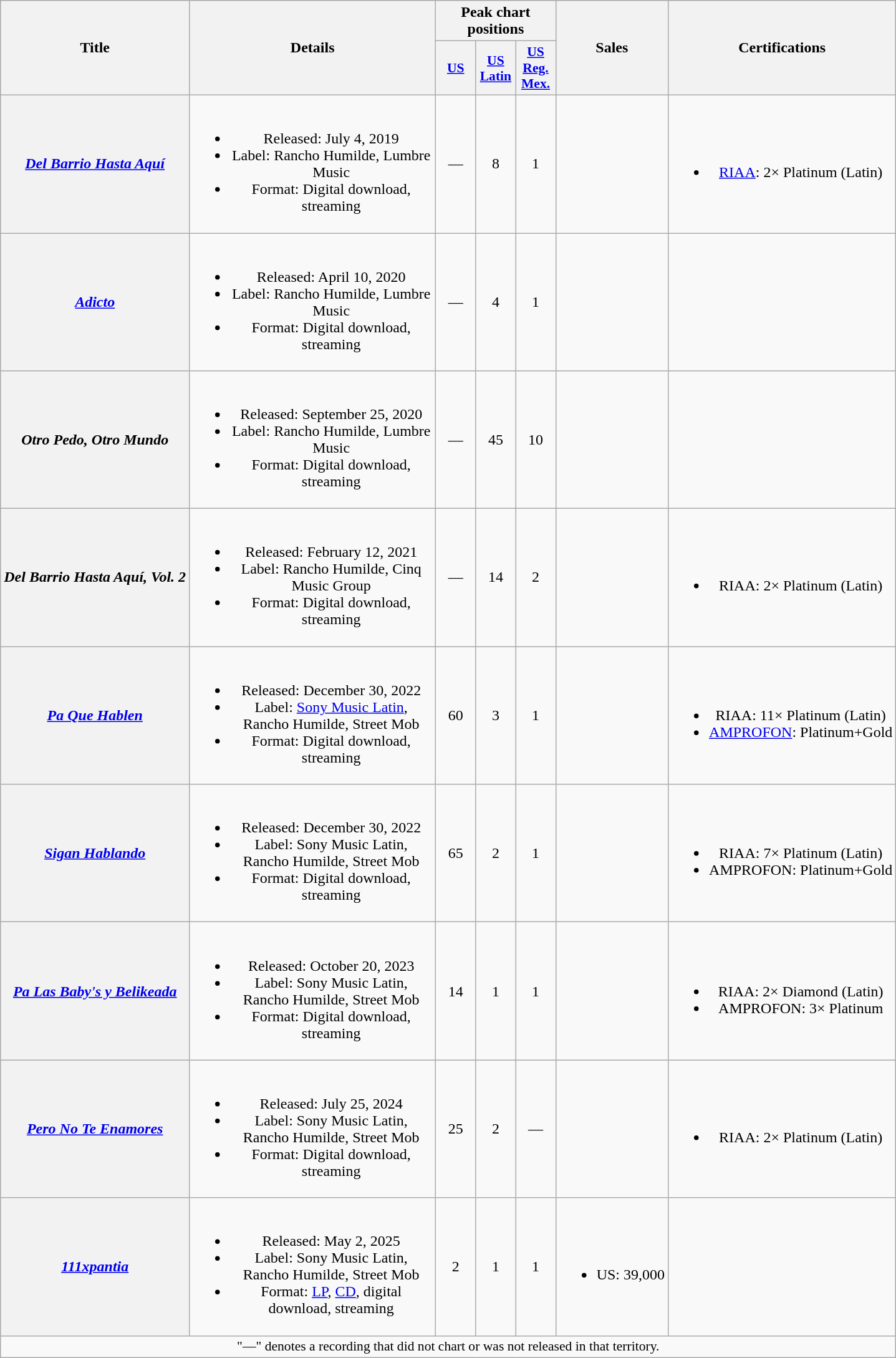<table class="wikitable plainrowheaders" style="text-align:center;">
<tr>
<th scope="col" rowspan="2">Title</th>
<th scope="col" rowspan="2" style="width:16em">Details</th>
<th scope="col" colspan="3">Peak chart positions</th>
<th scope="col" rowspan="2">Sales</th>
<th scope="col" rowspan="2">Certifications</th>
</tr>
<tr>
<th scope="col" style="width:2.5em;font-size:90%;"><a href='#'>US</a><br></th>
<th scope="col" style="width:2.5em;font-size:90%;"><a href='#'>US<br>Latin</a><br></th>
<th scope="col" style="width:2.5em;font-size:90%;"><a href='#'>US<br>Reg.<br>Mex.</a><br></th>
</tr>
<tr>
<th scope="row"><em><a href='#'>Del Barrio Hasta Aquí</a></em></th>
<td><br><ul><li>Released: July 4, 2019</li><li>Label: Rancho Humilde, Lumbre Music</li><li>Format: Digital download, streaming</li></ul></td>
<td>—</td>
<td>8</td>
<td>1</td>
<td></td>
<td><br><ul><li><a href='#'>RIAA</a>: 2× Platinum (Latin)</li></ul></td>
</tr>
<tr>
<th scope="row"><em><a href='#'>Adicto</a></em></th>
<td><br><ul><li>Released: April 10, 2020</li><li>Label: Rancho Humilde, Lumbre Music</li><li>Format: Digital download, streaming</li></ul></td>
<td>—</td>
<td>4</td>
<td>1</td>
<td></td>
<td></td>
</tr>
<tr>
<th scope="row"><em>Otro Pedo, Otro Mundo</em></th>
<td><br><ul><li>Released: September 25, 2020</li><li>Label: Rancho Humilde, Lumbre Music</li><li>Format: Digital download, streaming</li></ul></td>
<td>—</td>
<td>45</td>
<td>10</td>
<td></td>
<td></td>
</tr>
<tr>
<th scope="row"><em>Del Barrio Hasta Aquí, Vol. 2</em></th>
<td><br><ul><li>Released: February 12, 2021</li><li>Label: Rancho Humilde, Cinq Music Group</li><li>Format: Digital download, streaming</li></ul></td>
<td>—</td>
<td>14</td>
<td>2</td>
<td></td>
<td><br><ul><li>RIAA: 2× Platinum (Latin)</li></ul></td>
</tr>
<tr>
<th scope="row"><em><a href='#'>Pa Que Hablen</a></em></th>
<td><br><ul><li>Released: December 30, 2022</li><li>Label: <a href='#'>Sony Music Latin</a>, Rancho Humilde, Street Mob</li><li>Format: Digital download, streaming</li></ul></td>
<td>60</td>
<td>3</td>
<td>1</td>
<td></td>
<td><br><ul><li>RIAA: 11× Platinum (Latin)</li><li><a href='#'>AMPROFON</a>: Platinum+Gold</li></ul></td>
</tr>
<tr>
<th scope="row"><em><a href='#'>Sigan Hablando</a></em></th>
<td><br><ul><li>Released: December 30, 2022</li><li>Label: Sony Music Latin, Rancho Humilde, Street Mob</li><li>Format: Digital download, streaming</li></ul></td>
<td>65</td>
<td>2</td>
<td>1</td>
<td></td>
<td><br><ul><li>RIAA: 7× Platinum (Latin)</li><li>AMPROFON: Platinum+Gold</li></ul></td>
</tr>
<tr>
<th scope="row"><em><a href='#'>Pa Las Baby's y Belikeada</a></em></th>
<td><br><ul><li>Released: October 20, 2023</li><li>Label: Sony Music Latin, Rancho Humilde, Street Mob</li><li>Format: Digital download, streaming</li></ul></td>
<td>14</td>
<td>1</td>
<td>1</td>
<td></td>
<td><br><ul><li>RIAA: 2× Diamond (Latin)</li><li>AMPROFON: 3× Platinum</li></ul></td>
</tr>
<tr>
<th scope="row"><em><a href='#'>Pero No Te Enamores</a></em></th>
<td><br><ul><li>Released: July 25, 2024</li><li>Label: Sony Music Latin, Rancho Humilde, Street Mob</li><li>Format: Digital download, streaming</li></ul></td>
<td>25</td>
<td>2</td>
<td>—</td>
<td></td>
<td><br><ul><li>RIAA: 2× Platinum (Latin)</li></ul></td>
</tr>
<tr>
<th scope="row"><em><a href='#'>111xpantia</a></em></th>
<td><br><ul><li>Released: May 2, 2025</li><li>Label: Sony Music Latin, Rancho Humilde, Street Mob</li><li>Format: <a href='#'>LP</a>, <a href='#'>CD</a>, digital download, streaming</li></ul></td>
<td>2</td>
<td>1</td>
<td>1</td>
<td><br><ul><li>US: 39,000</li></ul></td>
<td></td>
</tr>
<tr>
<td colspan="7" style="font-size:90%">"—" denotes a recording that did not chart or was not released in that territory.</td>
</tr>
</table>
